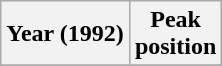<table class="wikitable plainrowheaders">
<tr>
<th>Year (1992)</th>
<th>Peak<br>position</th>
</tr>
<tr>
</tr>
</table>
